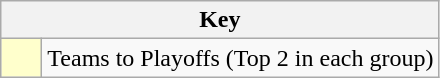<table class="wikitable" style="text-align: center">
<tr>
<th colspan=2>Key</th>
</tr>
<tr>
<td style="background:#ffc; width:20px;"></td>
<td align=left>Teams to Playoffs (Top 2 in each group)</td>
</tr>
</table>
